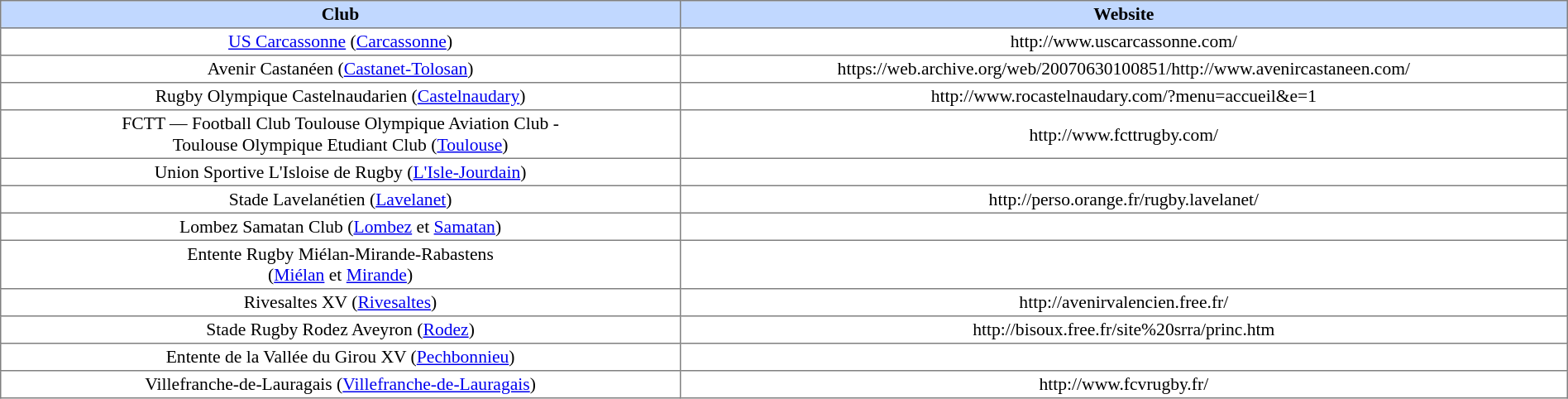<table border=1 style="border-collapse:collapse; font-size:90%;" cellpadding=2 cellspacing=0 width=100%>
<tr bgcolor=#C1D8FF align=center>
<th>Club</th>
<th>Website</th>
</tr>
<tr align=center>
<td><a href='#'>US Carcassonne</a> (<a href='#'>Carcassonne</a>)</td>
<td>http://www.uscarcassonne.com/</td>
</tr>
<tr align=center>
<td>Avenir Castanéen (<a href='#'>Castanet-Tolosan</a>)</td>
<td>https://web.archive.org/web/20070630100851/http://www.avenircastaneen.com/</td>
</tr>
<tr align=center>
<td>Rugby Olympique Castelnaudarien (<a href='#'>Castelnaudary</a>)</td>
<td>http://www.rocastelnaudary.com/?menu=accueil&e=1</td>
</tr>
<tr align=center>
<td>FCTT — Football Club Toulouse Olympique Aviation Club - <br>Toulouse Olympique Etudiant Club (<a href='#'>Toulouse</a>)</td>
<td>http://www.fcttrugby.com/</td>
</tr>
<tr align=center>
<td>Union Sportive L'Isloise de Rugby (<a href='#'>L'Isle-Jourdain</a>)</td>
<td></td>
</tr>
<tr align=center>
<td>Stade Lavelanétien (<a href='#'>Lavelanet</a>)</td>
<td>http://perso.orange.fr/rugby.lavelanet/</td>
</tr>
<tr align=center>
<td>Lombez Samatan Club (<a href='#'>Lombez</a> et  <a href='#'>Samatan</a>)</td>
<td></td>
</tr>
<tr align=center>
<td>Entente Rugby Miélan-Mirande-Rabastens <br> (<a href='#'>Miélan</a> et <a href='#'>Mirande</a>)</td>
<td></td>
</tr>
<tr align=center>
<td>Rivesaltes XV (<a href='#'>Rivesaltes</a>)</td>
<td>http://avenirvalencien.free.fr/</td>
</tr>
<tr align=center>
<td>Stade Rugby Rodez Aveyron (<a href='#'>Rodez</a>)</td>
<td>http://bisoux.free.fr/site%20srra/princ.htm</td>
</tr>
<tr align=center>
<td>Entente de la Vallée du Girou XV (<a href='#'>Pechbonnieu</a>)</td>
<td></td>
</tr>
<tr align=center>
<td>Villefranche-de-Lauragais (<a href='#'>Villefranche-de-Lauragais</a>)</td>
<td>http://www.fcvrugby.fr/</td>
</tr>
</table>
